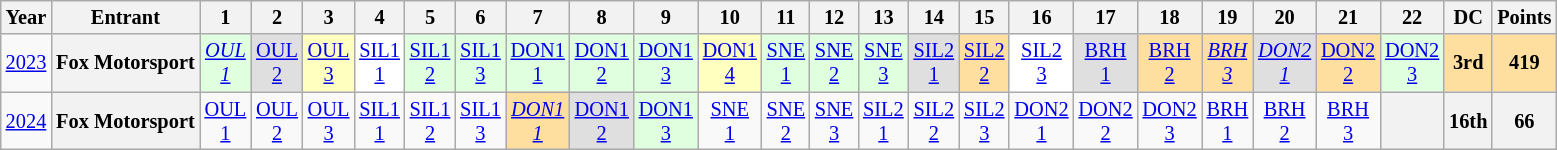<table class="wikitable" style="text-align:center; font-size:85%">
<tr>
<th>Year</th>
<th>Entrant</th>
<th>1</th>
<th>2</th>
<th>3</th>
<th>4</th>
<th>5</th>
<th>6</th>
<th>7</th>
<th>8</th>
<th>9</th>
<th>10</th>
<th>11</th>
<th>12</th>
<th>13</th>
<th>14</th>
<th>15</th>
<th>16</th>
<th>17</th>
<th>18</th>
<th>19</th>
<th>20</th>
<th>21</th>
<th>22</th>
<th>DC</th>
<th>Points</th>
</tr>
<tr>
<td><a href='#'>2023</a></td>
<th nowrap>Fox Motorsport</th>
<td style="background:#DFFFDF;"><em><a href='#'>OUL<br>1</a></em><br></td>
<td style="background:#DFDFDF;"><a href='#'>OUL<br>2</a><br></td>
<td style="background:#FFFFBF;"><a href='#'>OUL<br>3</a><br></td>
<td style="background:#FFFFFF;"><a href='#'>SIL1<br>1</a><br></td>
<td style="background:#DFFFDF;"><a href='#'>SIL1<br>2</a><br></td>
<td style="background:#DFFFDF;"><a href='#'>SIL1<br>3</a><br></td>
<td style="background:#DFFFDF;"><a href='#'>DON1<br>1</a><br></td>
<td style="background:#DFFFDF;"><a href='#'>DON1<br>2</a><br></td>
<td style="background:#DFFFDF;"><a href='#'>DON1<br>3</a><br></td>
<td style="background:#FFFFBF;"><a href='#'>DON1<br>4</a><br></td>
<td style="background:#DFFFDF;"><a href='#'>SNE<br>1</a><br></td>
<td style="background:#DFFFDF;"><a href='#'>SNE<br>2</a><br></td>
<td style="background:#DFFFDF;"><a href='#'>SNE<br>3</a><br></td>
<td style="background:#DFDFDF;"><a href='#'>SIL2<br>1</a><br></td>
<td style="background:#FFDF9F;"><a href='#'>SIL2<br>2</a><br></td>
<td style="background:#FFFFFF;"><a href='#'>SIL2<br>3</a><br></td>
<td style="background:#DFDFDF;"><a href='#'>BRH<br>1</a><br></td>
<td style="background:#FFDF9F;"><a href='#'>BRH<br>2</a><br></td>
<td style="background:#FFDF9F;"><em><a href='#'>BRH<br>3</a></em><br></td>
<td style="background:#DFDFDF;"><em><a href='#'>DON2<br>1</a></em><br></td>
<td style="background:#FFDF9F;"><a href='#'>DON2<br>2</a><br></td>
<td style="background:#DFFFDF;"><a href='#'>DON2<br>3</a><br></td>
<th style="background:#FFDF9F;">3rd</th>
<th style="background:#FFDF9F;">419</th>
</tr>
<tr>
<td><a href='#'>2024</a></td>
<th nowrap>Fox Motorsport</th>
<td style="background:#;"><a href='#'>OUL<br>1</a><br></td>
<td style="background:#;"><a href='#'>OUL<br>2</a><br></td>
<td style="background:#;"><a href='#'>OUL<br>3</a><br></td>
<td style="background:#;"><a href='#'>SIL1<br>1</a><br></td>
<td style="background:#;"><a href='#'>SIL1<br>2</a><br></td>
<td style="background:#;"><a href='#'>SIL1<br>3</a><br></td>
<td style="background:#FFDF9F;"><em><a href='#'>DON1<br>1</a></em><br></td>
<td style="background:#DFDFDF;"><a href='#'>DON1<br>2</a><br></td>
<td style="background:#DFFFDF;"><a href='#'>DON1<br>3</a><br></td>
<td style="background:#;"><a href='#'>SNE<br>1</a><br></td>
<td style="background:#;"><a href='#'>SNE<br>2</a><br></td>
<td style="background:#;"><a href='#'>SNE<br>3</a><br></td>
<td style="background:#;"><a href='#'>SIL2<br>1</a><br></td>
<td style="background:#;"><a href='#'>SIL2<br>2</a><br></td>
<td style="background:#;"><a href='#'>SIL2<br>3</a><br></td>
<td style="background:#;"><a href='#'>DON2<br>1</a><br></td>
<td style="background:#;"><a href='#'>DON2<br>2</a><br></td>
<td style="background:#;"><a href='#'>DON2<br>3</a><br></td>
<td style="background:#;"><a href='#'>BRH<br>1</a><br></td>
<td style="background:#;"><a href='#'>BRH<br>2</a><br></td>
<td style="background:#;"><a href='#'>BRH<br>3</a><br></td>
<th></th>
<th>16th</th>
<th>66</th>
</tr>
</table>
